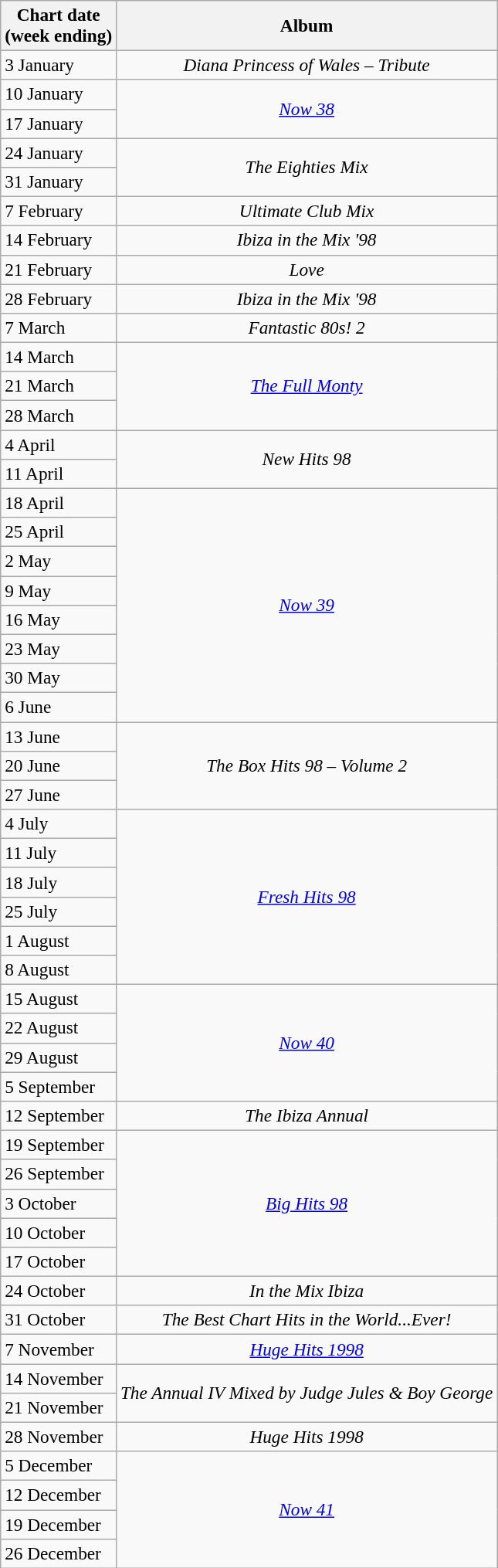<table class="wikitable" style="font-size:97%; text-align:center;">
<tr>
<th style="text-align:center;">Chart date<br>(week ending)</th>
<th style="text-align:center;">Album</th>
</tr>
<tr>
<td style="text-align:left;">3 January</td>
<td><em>Diana Princess of Wales – Tribute</em></td>
</tr>
<tr>
<td style="text-align:left;">10 January</td>
<td rowspan="2"><em><a href='#'>Now 38</a></em></td>
</tr>
<tr>
<td style="text-align:left;">17 January</td>
</tr>
<tr>
<td style="text-align:left;">24 January</td>
<td rowspan="2"><em>The Eighties Mix</em></td>
</tr>
<tr>
<td style="text-align:left;">31 January</td>
</tr>
<tr>
<td style="text-align:left;">7 February</td>
<td><em>Ultimate Club Mix</em></td>
</tr>
<tr>
<td style="text-align:left;">14 February</td>
<td><em>Ibiza in the Mix '98</em></td>
</tr>
<tr>
<td style="text-align:left;">21 February</td>
<td><em>Love</em></td>
</tr>
<tr>
<td style="text-align:left;">28 February</td>
<td><em>Ibiza in the Mix '98</em></td>
</tr>
<tr>
<td style="text-align:left;">7 March</td>
<td><em>Fantastic 80s! 2</em></td>
</tr>
<tr>
<td style="text-align:left;">14 March</td>
<td rowspan="3"><em><a href='#'>The Full Monty</a></em></td>
</tr>
<tr>
<td style="text-align:left;">21 March</td>
</tr>
<tr>
<td style="text-align:left;">28 March</td>
</tr>
<tr>
<td style="text-align:left;">4 April</td>
<td rowspan="2"><em>New Hits 98</em></td>
</tr>
<tr>
<td style="text-align:left;">11 April</td>
</tr>
<tr>
<td style="text-align:left;">18 April</td>
<td rowspan="8"><em><a href='#'>Now 39</a></em></td>
</tr>
<tr>
<td style="text-align:left;">25 April</td>
</tr>
<tr>
<td style="text-align:left;">2 May</td>
</tr>
<tr>
<td style="text-align:left;">9 May</td>
</tr>
<tr>
<td style="text-align:left;">16 May</td>
</tr>
<tr>
<td style="text-align:left;">23 May</td>
</tr>
<tr>
<td style="text-align:left;">30 May</td>
</tr>
<tr>
<td style="text-align:left;">6 June</td>
</tr>
<tr>
<td style="text-align:left;">13 June</td>
<td rowspan="3"><em>The Box Hits 98 – Volume 2</em></td>
</tr>
<tr>
<td style="text-align:left;">20 June</td>
</tr>
<tr>
<td style="text-align:left;">27 June</td>
</tr>
<tr>
<td style="text-align:left;">4 July</td>
<td rowspan="6"><em><a href='#'>Fresh Hits 98</a></em></td>
</tr>
<tr>
<td style="text-align:left;">11 July</td>
</tr>
<tr>
<td style="text-align:left;">18 July</td>
</tr>
<tr>
<td style="text-align:left;">25 July</td>
</tr>
<tr>
<td style="text-align:left;">1 August</td>
</tr>
<tr>
<td style="text-align:left;">8 August</td>
</tr>
<tr>
<td style="text-align:left;">15 August</td>
<td rowspan="4"><em><a href='#'>Now 40</a></em></td>
</tr>
<tr>
<td style="text-align:left;">22 August</td>
</tr>
<tr>
<td style="text-align:left;">29 August</td>
</tr>
<tr>
<td style="text-align:left;">5 September</td>
</tr>
<tr>
<td style="text-align:left;">12 September</td>
<td><em>The Ibiza Annual</em></td>
</tr>
<tr>
<td style="text-align:left;">19 September</td>
<td rowspan="5"><em><a href='#'>Big Hits 98</a></em></td>
</tr>
<tr>
<td style="text-align:left;">26 September</td>
</tr>
<tr>
<td style="text-align:left;">3 October</td>
</tr>
<tr>
<td style="text-align:left;">10 October</td>
</tr>
<tr>
<td style="text-align:left;">17 October</td>
</tr>
<tr>
<td style="text-align:left;">24 October</td>
<td><em>In the Mix Ibiza</em></td>
</tr>
<tr>
<td style="text-align:left;">31 October</td>
<td><em>The Best Chart Hits in the World...Ever!</em></td>
</tr>
<tr>
<td style="text-align:left;">7 November</td>
<td><em><a href='#'>Huge Hits 1998</a></em></td>
</tr>
<tr>
<td style="text-align:left;">14 November</td>
<td rowspan="2"><em>The Annual IV Mixed by Judge Jules & Boy George</em></td>
</tr>
<tr>
<td style="text-align:left;">21 November</td>
</tr>
<tr>
<td style="text-align:left;">28 November</td>
<td><em>Huge Hits 1998</em></td>
</tr>
<tr>
<td style="text-align:left;">5 December</td>
<td rowspan="4"><em><a href='#'>Now 41</a></em></td>
</tr>
<tr>
<td style="text-align:left;">12 December</td>
</tr>
<tr>
<td style="text-align:left;">19 December</td>
</tr>
<tr>
<td style="text-align:left;">26 December</td>
</tr>
</table>
